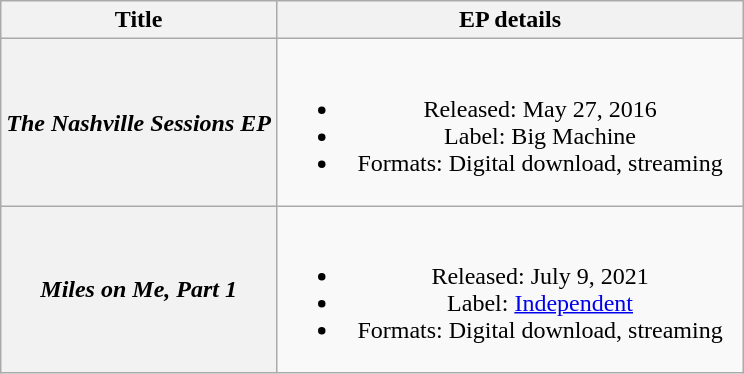<table class="wikitable plainrowheaders" style="text-align:center;">
<tr>
<th scope="col">Title</th>
<th scope="col" style="width:19em;">EP details</th>
</tr>
<tr>
<th scope="row"><em>The Nashville Sessions EP</em></th>
<td><br><ul><li>Released: May 27, 2016</li><li>Label: Big Machine</li><li>Formats: Digital download, streaming</li></ul></td>
</tr>
<tr>
<th scope="row"><em>Miles on Me, Part 1</em></th>
<td><br><ul><li>Released: July 9, 2021</li><li>Label: <a href='#'>Independent</a></li><li>Formats: Digital download, streaming</li></ul></td>
</tr>
</table>
